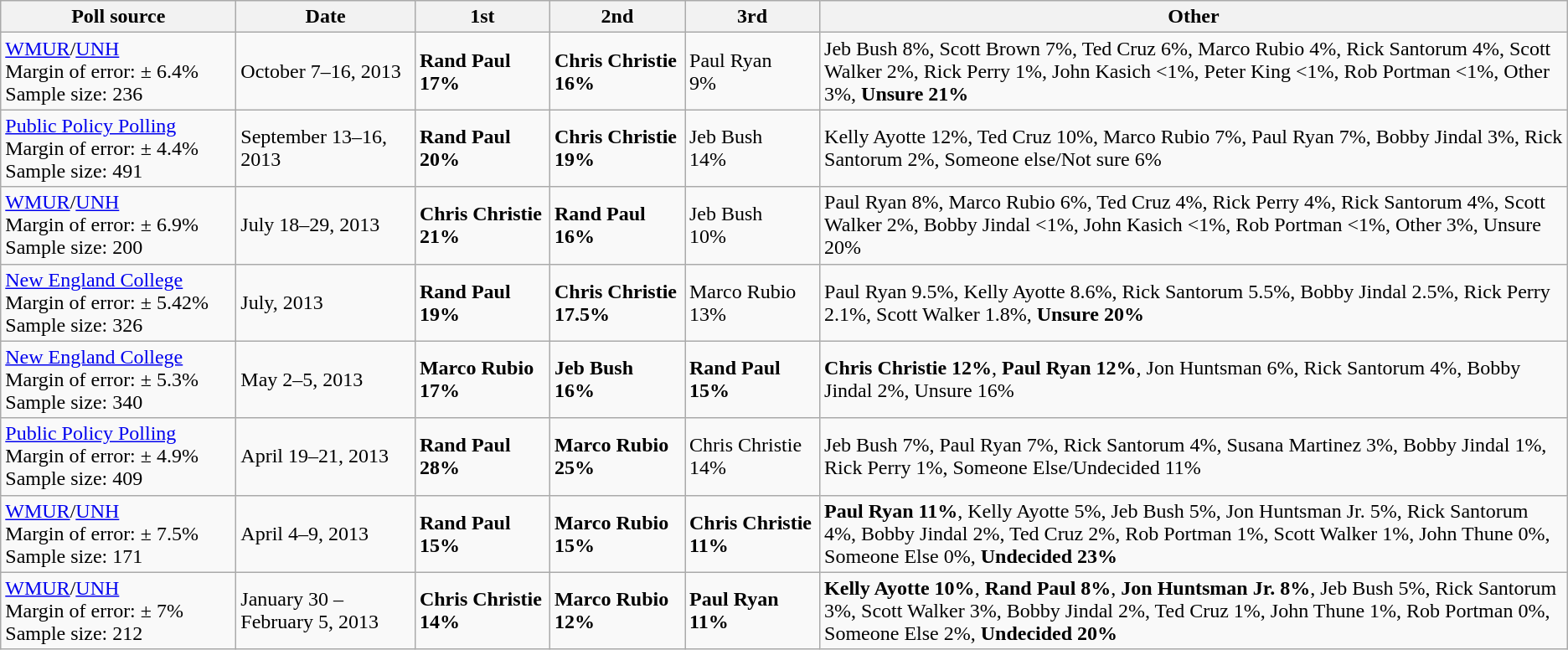<table class="wikitable">
<tr>
<th style="width:180px;">Poll source</th>
<th style="width:135px;">Date</th>
<th style="width:100px;">1st</th>
<th style="width:100px;">2nd</th>
<th style="width:100px;">3rd</th>
<th>Other</th>
</tr>
<tr>
<td><a href='#'>WMUR</a>/<a href='#'>UNH</a><br>Margin of error: ± 6.4%
<br>Sample size: 236</td>
<td>October 7–16, 2013</td>
<td><strong>Rand Paul<br>17%</strong></td>
<td><strong>Chris Christie<br>16%</strong></td>
<td>Paul Ryan<br>9%</td>
<td>Jeb Bush 8%, Scott Brown 7%, Ted Cruz 6%, Marco Rubio 4%, Rick Santorum 4%, Scott Walker 2%, Rick Perry 1%, John Kasich <1%, Peter King <1%, Rob Portman <1%, Other 3%, <span><strong>Unsure 21%</strong></span></td>
</tr>
<tr>
<td><a href='#'>Public Policy Polling</a><br>Margin of error: ± 4.4%
<br>Sample size: 491</td>
<td>September 13–16, 2013</td>
<td><strong>Rand Paul<br>20%</strong></td>
<td><strong>Chris Christie<br>19%</strong></td>
<td>Jeb Bush<br>14%</td>
<td>Kelly Ayotte 12%, Ted Cruz 10%, Marco Rubio 7%, Paul Ryan 7%, Bobby Jindal 3%, Rick Santorum 2%, Someone else/Not sure 6%</td>
</tr>
<tr>
<td><a href='#'>WMUR</a>/<a href='#'>UNH</a><br>Margin of error: ± 6.9%
<br>Sample size: 200</td>
<td>July 18–29, 2013</td>
<td><strong>Chris Christie<br>21%</strong></td>
<td><strong>Rand Paul<br>16%</strong></td>
<td>Jeb Bush<br>10%</td>
<td>Paul Ryan 8%, Marco Rubio 6%, Ted Cruz 4%, Rick Perry 4%, Rick Santorum 4%, Scott Walker 2%, Bobby Jindal <1%, John Kasich <1%, Rob Portman <1%, Other 3%, Unsure 20%</td>
</tr>
<tr>
<td><a href='#'>New England College</a><br>Margin of error: ± 5.42%
<br>Sample size: 326</td>
<td>July, 2013</td>
<td><strong>Rand Paul<br>19%</strong></td>
<td><strong>Chris Christie<br>17.5%</strong></td>
<td>Marco Rubio<br>13%</td>
<td>Paul Ryan 9.5%, Kelly Ayotte 8.6%, Rick Santorum 5.5%, Bobby Jindal 2.5%, Rick Perry 2.1%, Scott Walker 1.8%, <span><strong>Unsure 20%</strong></span></td>
</tr>
<tr>
<td><a href='#'>New England College</a><br>Margin of error: ± 5.3%
<br>Sample size: 340</td>
<td>May 2–5, 2013</td>
<td><strong>Marco Rubio<br>17%</strong></td>
<td><strong>Jeb Bush<br>16%</strong></td>
<td><strong>Rand Paul<br>15%</strong></td>
<td><span><strong>Chris Christie 12%</strong></span>, <span><strong>Paul Ryan 12%</strong></span>, Jon Huntsman 6%, Rick Santorum 4%, Bobby Jindal 2%, Unsure 16%</td>
</tr>
<tr>
<td><a href='#'>Public Policy Polling</a><br>Margin of error: ± 4.9%
<br>Sample size: 409</td>
<td>April 19–21, 2013</td>
<td><strong>Rand Paul<br>28%</strong></td>
<td><strong>Marco Rubio<br>25%</strong></td>
<td>Chris Christie<br>14%</td>
<td>Jeb Bush 7%, Paul Ryan 7%, Rick Santorum 4%, Susana Martinez 3%, Bobby Jindal 1%, Rick Perry 1%, Someone Else/Undecided 11%</td>
</tr>
<tr>
<td><a href='#'>WMUR</a>/<a href='#'>UNH</a><br>Margin of error: ± 7.5%
<br>Sample size: 171</td>
<td>April 4–9, 2013</td>
<td><strong>Rand Paul<br>15%</strong></td>
<td><strong>Marco Rubio<br>15%</strong></td>
<td><strong>Chris Christie<br>11%</strong></td>
<td><span><strong>Paul Ryan 11%</strong></span>, Kelly Ayotte 5%, Jeb Bush 5%, Jon Huntsman Jr. 5%, Rick Santorum 4%, Bobby Jindal 2%, Ted Cruz 2%, Rob Portman 1%, Scott Walker 1%, John Thune 0%, Someone Else 0%, <span><strong>Undecided 23%</strong></span></td>
</tr>
<tr>
<td><a href='#'>WMUR</a>/<a href='#'>UNH</a><br>Margin of error: ± 7%
<br>Sample size: 212</td>
<td>January 30 – February 5, 2013</td>
<td><strong>Chris Christie<br>14%</strong></td>
<td><strong>Marco Rubio<br>12%</strong></td>
<td><strong>Paul Ryan<br>11%</strong></td>
<td><span><strong>Kelly Ayotte 10%</strong></span>, <span><strong>Rand Paul 8%</strong></span>, <span><strong>Jon Huntsman Jr. 8%</strong></span>, Jeb Bush 5%, Rick Santorum 3%, Scott Walker 3%, Bobby Jindal 2%, Ted Cruz 1%, John Thune 1%, Rob Portman 0%, Someone Else 2%, <span><strong>Undecided 20%</strong></span></td>
</tr>
</table>
